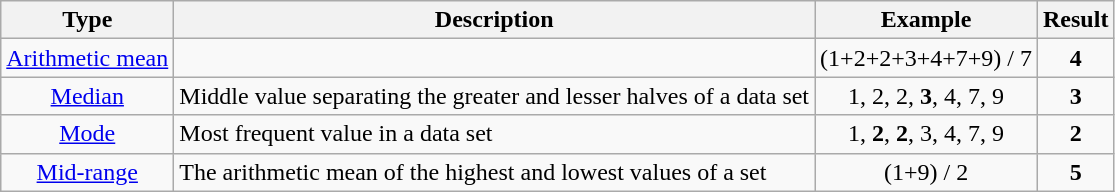<table class="wikitable">
<tr>
<th>Type</th>
<th>Description</th>
<th>Example</th>
<th>Result</th>
</tr>
<tr>
<td align="center"><a href='#'>Arithmetic mean</a></td>
<td></td>
<td align="center">(1+2+2+3+4+7+9) / 7</td>
<td align="center"><strong>4</strong></td>
</tr>
<tr>
<td align="center"><a href='#'>Median</a></td>
<td>Middle value separating the greater and lesser halves of a data set</td>
<td align="center">1, 2, 2, <strong>3</strong>, 4, 7, 9</td>
<td align="center"><strong>3</strong></td>
</tr>
<tr>
<td align="center"><a href='#'>Mode</a></td>
<td>Most frequent value in a data set</td>
<td align="center">1, <strong>2</strong>, <strong>2</strong>, 3, 4, 7, 9</td>
<td align="center"><strong>2</strong></td>
</tr>
<tr>
<td align="center"><a href='#'>Mid-range</a></td>
<td>The arithmetic mean of the highest and lowest values of a set</td>
<td align="center">(1+9) / 2</td>
<td align="center"><strong>5</strong></td>
</tr>
</table>
